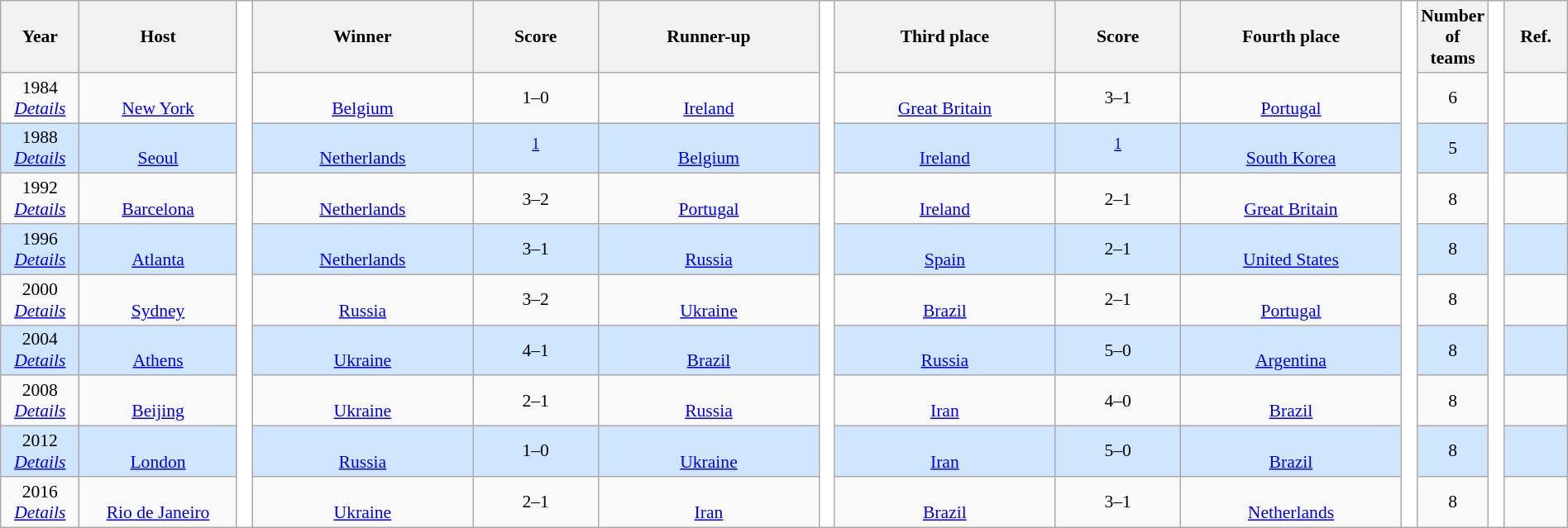<table class="wikitable" style="text-align:center;width:100%; font-size:90%;">
<tr>
<th width=5%>Year</th>
<th width=10%>Host</th>
<th rowspan="22" style="width:1%;background:#fff"></th>
<th width=14%>Winner</th>
<th width=8%>Score</th>
<th width=14%>Runner-up</th>
<th rowspan="22" style="width:1%;background:#fff"></th>
<th width=14%>Third place</th>
<th width=8%>Score</th>
<th width=14%>Fourth place</th>
<th rowspan="22" style="width:1%;background:#fff"></th>
<th width=4%>Number of teams</th>
<th rowspan="22" style="width:1%;background:#fff"></th>
<th width=4%>Ref.</th>
</tr>
<tr>
<td>1984<br><em><a href='#'>Details</a></em></td>
<td><br><a href='#'>New York</a></td>
<td><br><a href='#'>Belgium</a></td>
<td>1–0</td>
<td><br><a href='#'>Ireland</a></td>
<td><br><a href='#'>Great Britain</a></td>
<td>3–1</td>
<td><br><a href='#'>Portugal</a></td>
<td>6</td>
<td></td>
</tr>
<tr style="background:#D0E6FF">
<td>1988<br><em><a href='#'>Details</a></em></td>
<td><br><a href='#'>Seoul</a></td>
<td><br><a href='#'>Netherlands</a></td>
<td><sup><a href='#'>1</a></sup></td>
<td><br><a href='#'>Belgium</a></td>
<td><br><a href='#'>Ireland</a></td>
<td><sup><a href='#'>1</a></sup></td>
<td><br><a href='#'>South Korea</a></td>
<td>5</td>
<td></td>
</tr>
<tr>
<td>1992<br><em><a href='#'>Details</a></em></td>
<td><br><a href='#'>Barcelona</a></td>
<td><br><a href='#'>Netherlands</a></td>
<td>3–2</td>
<td><br><a href='#'>Portugal</a></td>
<td><br><a href='#'>Ireland</a></td>
<td>2–1</td>
<td><br><a href='#'>Great Britain</a></td>
<td>8</td>
<td></td>
</tr>
<tr style="background:#D0E6FF">
<td>1996<br><em><a href='#'>Details</a></em></td>
<td><br><a href='#'>Atlanta</a></td>
<td><br><a href='#'>Netherlands</a></td>
<td>3–1</td>
<td><br><a href='#'>Russia</a></td>
<td><br><a href='#'>Spain</a></td>
<td>2–1</td>
<td><br><a href='#'>United States</a></td>
<td>8</td>
<td></td>
</tr>
<tr>
<td>2000<br><em><a href='#'>Details</a></em></td>
<td><br><a href='#'>Sydney</a></td>
<td><br><a href='#'>Russia</a></td>
<td>3–2</td>
<td><br><a href='#'>Ukraine</a></td>
<td><br><a href='#'>Brazil</a></td>
<td>2–1</td>
<td><br><a href='#'>Portugal</a></td>
<td>8</td>
<td></td>
</tr>
<tr style="background:#D0E6FF">
<td>2004<br><em><a href='#'>Details</a></em></td>
<td><br><a href='#'>Athens</a></td>
<td><br><a href='#'>Ukraine</a></td>
<td>4–1</td>
<td><br><a href='#'>Brazil</a></td>
<td><br><a href='#'>Russia</a></td>
<td>5–0</td>
<td><br><a href='#'>Argentina</a></td>
<td>8</td>
<td></td>
</tr>
<tr>
<td>2008<br><em><a href='#'>Details</a></em></td>
<td><br><a href='#'>Beijing</a></td>
<td><br><a href='#'>Ukraine</a></td>
<td>2–1 </td>
<td><br><a href='#'>Russia</a></td>
<td><br><a href='#'>Iran</a></td>
<td>4–0</td>
<td><br><a href='#'>Brazil</a></td>
<td>8</td>
<td></td>
</tr>
<tr style="background:#D0E6FF">
<td>2012<br><em><a href='#'>Details</a></em></td>
<td><br><a href='#'>London</a></td>
<td><br><a href='#'>Russia</a></td>
<td>1–0</td>
<td><br><a href='#'>Ukraine</a></td>
<td><br><a href='#'>Iran</a></td>
<td>5–0</td>
<td><br><a href='#'>Brazil</a></td>
<td>8</td>
<td></td>
</tr>
<tr>
<td>2016<br><em><a href='#'>Details</a></em></td>
<td><br><a href='#'>Rio de Janeiro</a></td>
<td><br><a href='#'>Ukraine</a></td>
<td>2–1 </td>
<td><br><a href='#'>Iran</a></td>
<td><br><a href='#'>Brazil</a></td>
<td>3–1</td>
<td><br><a href='#'>Netherlands</a></td>
<td>8</td>
<td></td>
</tr>
</table>
